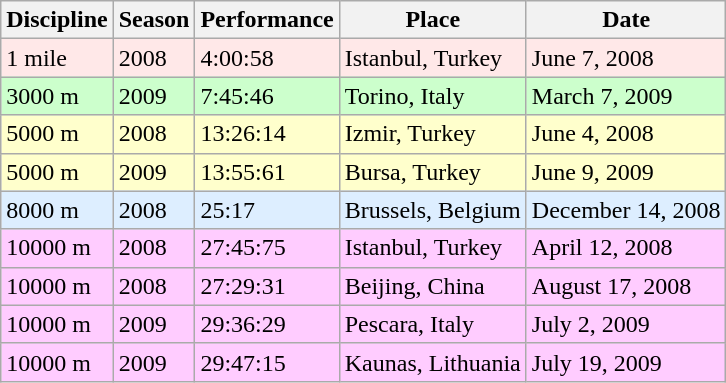<table class="wikitable">
<tr>
<th>Discipline</th>
<th>Season</th>
<th>Performance</th>
<th>Place</th>
<th>Date</th>
</tr>
<tr bgcolor=#FFE8E8>
<td>1 mile</td>
<td>2008</td>
<td>4:00:58</td>
<td>Istanbul, Turkey</td>
<td>June 7, 2008</td>
</tr>
<tr bgcolor=#CCFFCC>
<td>3000 m</td>
<td>2009</td>
<td>7:45:46</td>
<td>Torino, Italy</td>
<td>March 7, 2009</td>
</tr>
<tr bgcolor=#FFFFCC>
<td>5000 m</td>
<td>2008</td>
<td>13:26:14</td>
<td>Izmir, Turkey</td>
<td>June 4, 2008</td>
</tr>
<tr bgcolor=#FFFFCC>
<td>5000 m</td>
<td>2009</td>
<td>13:55:61</td>
<td>Bursa, Turkey</td>
<td>June 9, 2009</td>
</tr>
<tr bgcolor=#DDEEFF>
<td>8000 m</td>
<td>2008</td>
<td>25:17</td>
<td>Brussels, Belgium</td>
<td>December 14, 2008</td>
</tr>
<tr bgcolor=#FFCCFF>
<td>10000 m</td>
<td>2008</td>
<td>27:45:75</td>
<td>Istanbul, Turkey</td>
<td>April 12, 2008</td>
</tr>
<tr bgcolor=#FFCCFF>
<td>10000 m</td>
<td>2008</td>
<td>27:29:31</td>
<td>Beijing, China</td>
<td>August 17, 2008</td>
</tr>
<tr bgcolor=#FFCCFF>
<td>10000 m</td>
<td>2009</td>
<td>29:36:29</td>
<td>Pescara, Italy</td>
<td>July 2, 2009</td>
</tr>
<tr bgcolor=#FFCCFF>
<td>10000 m</td>
<td>2009</td>
<td>29:47:15</td>
<td>Kaunas, Lithuania</td>
<td>July 19, 2009</td>
</tr>
</table>
